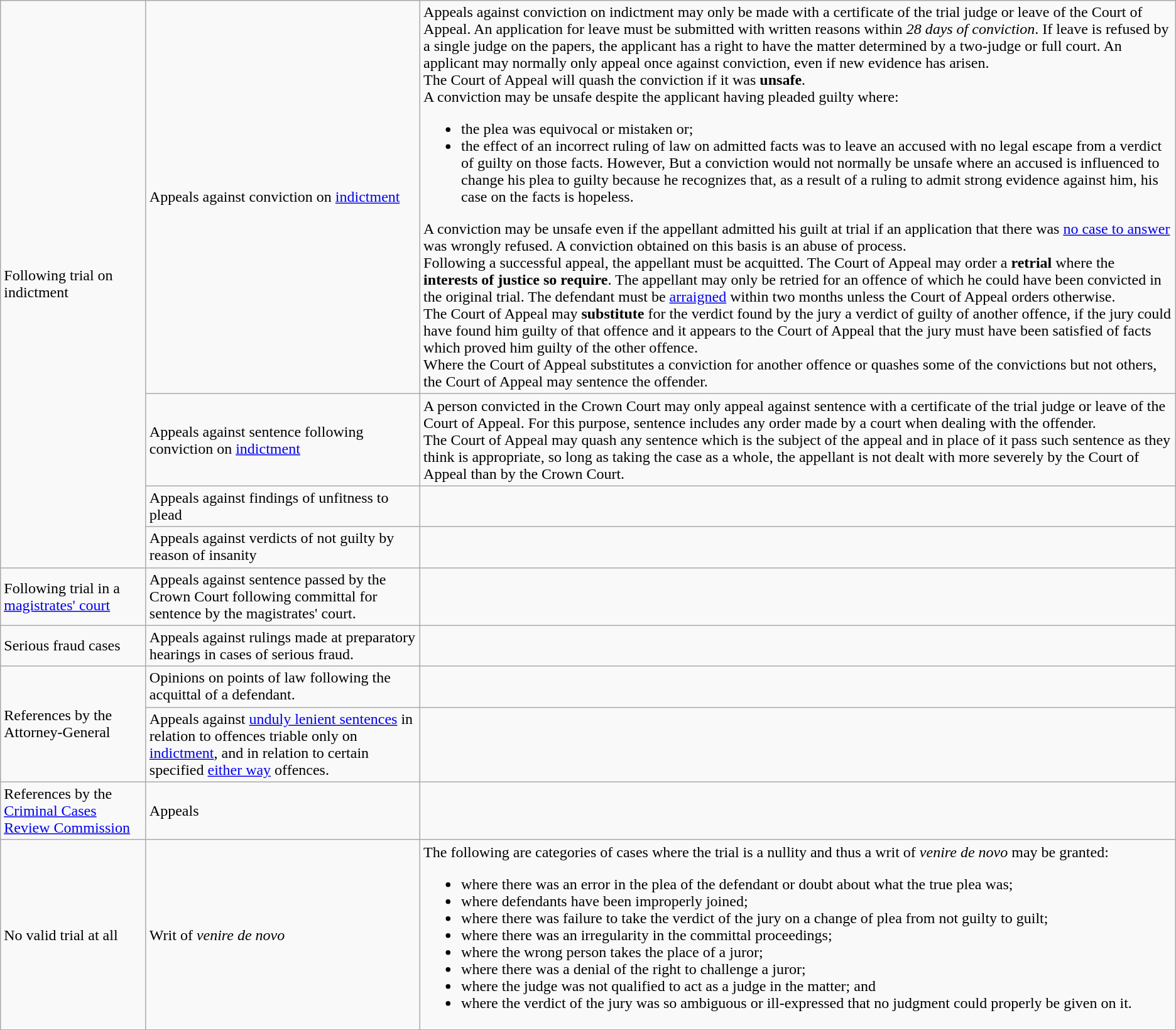<table class="wikitable">
<tr>
<td rowspan=4>Following trial on indictment</td>
<td>Appeals against conviction on <a href='#'>indictment</a></td>
<td>Appeals against conviction on indictment may only be made with a certificate of the trial judge or leave of the Court of Appeal. An application for leave must be submitted with written reasons within <em>28 days of conviction</em>. If leave is refused by a single judge on the papers, the applicant has a right to have the matter determined by a two-judge or full court. An applicant may normally only appeal once against conviction, even if new evidence has arisen.<br>The Court of Appeal will quash the conviction if it was <strong>unsafe</strong>.<br>A conviction may be unsafe despite the applicant having pleaded guilty where:<ul><li>the plea was equivocal or mistaken or;</li><li>the effect of an incorrect ruling of law on admitted facts was to leave an accused with no legal escape from a verdict of guilty on those facts. However, But a conviction would not normally be unsafe where an accused is influenced to change his plea to guilty because he recognizes that, as a result of a ruling to admit strong evidence against him, his case on the facts is hopeless.</li></ul>A conviction may be unsafe even if the appellant admitted his guilt at trial if an application that there was <a href='#'>no case to answer</a> was wrongly refused. A conviction obtained on this basis is an abuse of process.<br>Following a successful appeal, the appellant must be acquitted. The Court of Appeal may order a <strong>retrial</strong> where the <strong>interests of justice so require</strong>. The appellant may only be retried for an offence of which he could have been convicted in the original trial. The defendant must be <a href='#'>arraigned</a> within two months unless the Court of Appeal orders otherwise.<br>The Court of Appeal may <strong>substitute</strong> for the verdict found by the jury a verdict of guilty of another offence, if the jury could have found him guilty of that offence and it appears to the Court of Appeal that the jury must have been satisfied of facts which proved him guilty of the other offence.<br>Where the Court of Appeal substitutes a conviction for another offence or quashes some of the convictions but not others, the Court of Appeal may sentence the offender.</td>
</tr>
<tr>
<td>Appeals against sentence following conviction on <a href='#'>indictment</a></td>
<td>A person convicted in the Crown Court may only appeal against sentence with a certificate of the trial judge or leave of the Court of Appeal. For this purpose, sentence includes any order made by a court when dealing with the offender.<br>The Court of Appeal may quash any sentence which is the subject of the appeal and in place of it pass such sentence as they think is appropriate, so long as taking the case as a whole, the appellant is not dealt with more severely by the Court of Appeal than by the Crown Court.</td>
</tr>
<tr>
<td>Appeals against findings of unfitness to plead</td>
<td></td>
</tr>
<tr>
<td>Appeals against verdicts of not guilty by reason of insanity</td>
<td></td>
</tr>
<tr>
<td>Following trial in a <a href='#'>magistrates' court</a></td>
<td>Appeals against sentence passed by the Crown Court following committal for sentence by the magistrates' court.</td>
<td></td>
</tr>
<tr>
<td>Serious fraud cases</td>
<td>Appeals against rulings made at preparatory hearings in cases of serious fraud.</td>
<td></td>
</tr>
<tr>
<td rowspan=2>References by the Attorney-General</td>
<td>Opinions on points of law following the acquittal of a defendant.</td>
<td></td>
</tr>
<tr>
<td>Appeals against <a href='#'>unduly lenient sentences</a> in relation to offences triable only on <a href='#'>indictment</a>, and in relation to certain specified <a href='#'>either way</a> offences.</td>
<td></td>
</tr>
<tr>
<td>References by the <a href='#'>Criminal Cases Review Commission</a></td>
<td>Appeals</td>
<td></td>
</tr>
<tr>
<td>No valid trial at all</td>
<td>Writ of <em>venire de novo</em></td>
<td>The following are categories of cases where the trial is a nullity and thus a writ of <em>venire de novo</em> may be granted:<br><ul><li>where there was an error in the plea of the defendant or doubt about what the true plea was;</li><li>where defendants have been improperly joined;</li><li>where there was failure to take the verdict of the jury on a change of plea from not guilty to guilt;</li><li>where there was an irregularity in the committal proceedings;</li><li>where the wrong person takes the place of a juror;</li><li>where there was a denial of the right to challenge a juror;</li><li>where the judge was not qualified to act as a judge in the matter; and</li><li>where the verdict of the jury was so ambiguous or ill-expressed that no judgment could properly be given on it.</li></ul></td>
</tr>
</table>
